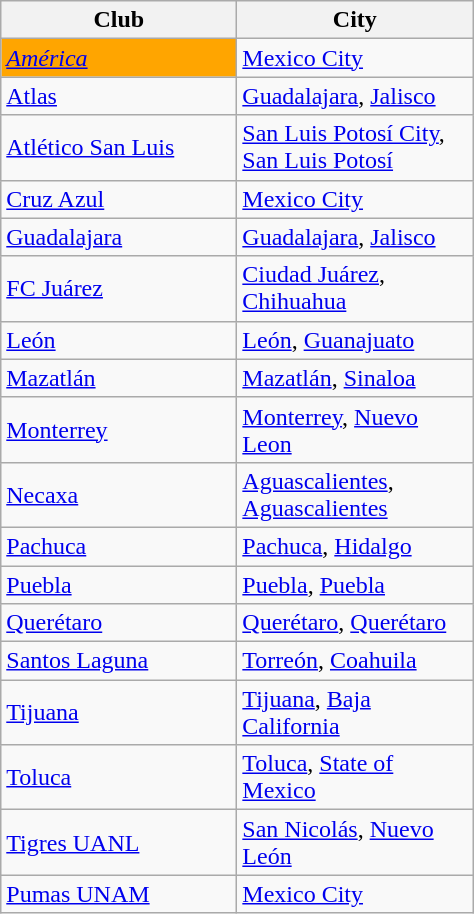<table class="wikitable">
<tr>
<th width="150px">Club</th>
<th width="150px">City</th>
</tr>
<tr>
<td style="background:#FFA500"><em><a href='#'>América</a></em></td>
<td><a href='#'>Mexico City</a></td>
</tr>
<tr>
<td><a href='#'>Atlas</a></td>
<td><a href='#'>Guadalajara</a>, <a href='#'>Jalisco</a></td>
</tr>
<tr>
<td><a href='#'>Atlético San Luis</a></td>
<td><a href='#'>San Luis Potosí City</a>, <a href='#'>San Luis Potosí</a></td>
</tr>
<tr>
<td><a href='#'>Cruz Azul</a></td>
<td><a href='#'>Mexico City</a></td>
</tr>
<tr>
<td><a href='#'>Guadalajara</a></td>
<td><a href='#'>Guadalajara</a>, <a href='#'>Jalisco</a></td>
</tr>
<tr>
<td><a href='#'>FC Juárez</a></td>
<td><a href='#'>Ciudad Juárez</a>, <a href='#'>Chihuahua</a></td>
</tr>
<tr>
<td><a href='#'>León</a></td>
<td><a href='#'>León</a>, <a href='#'>Guanajuato</a></td>
</tr>
<tr>
<td><a href='#'>Mazatlán</a></td>
<td><a href='#'>Mazatlán</a>, <a href='#'>Sinaloa</a></td>
</tr>
<tr>
<td><a href='#'>Monterrey</a></td>
<td><a href='#'>Monterrey</a>, <a href='#'>Nuevo Leon</a></td>
</tr>
<tr>
<td><a href='#'>Necaxa</a></td>
<td><a href='#'>Aguascalientes</a>, <a href='#'>Aguascalientes</a></td>
</tr>
<tr>
<td><a href='#'>Pachuca</a></td>
<td><a href='#'>Pachuca</a>, <a href='#'>Hidalgo</a></td>
</tr>
<tr>
<td><a href='#'>Puebla</a></td>
<td><a href='#'>Puebla</a>, <a href='#'>Puebla</a></td>
</tr>
<tr>
<td><a href='#'>Querétaro</a></td>
<td><a href='#'>Querétaro</a>, <a href='#'>Querétaro</a></td>
</tr>
<tr>
<td><a href='#'>Santos Laguna</a></td>
<td><a href='#'>Torreón</a>, <a href='#'>Coahuila</a></td>
</tr>
<tr>
<td><a href='#'>Tijuana</a></td>
<td><a href='#'>Tijuana</a>, <a href='#'>Baja California</a></td>
</tr>
<tr>
<td><a href='#'>Toluca</a></td>
<td><a href='#'>Toluca</a>, <a href='#'>State of Mexico</a></td>
</tr>
<tr>
<td><a href='#'>Tigres UANL</a></td>
<td><a href='#'>San Nicolás</a>, <a href='#'>Nuevo León</a></td>
</tr>
<tr>
<td><a href='#'>Pumas UNAM</a></td>
<td><a href='#'>Mexico City</a></td>
</tr>
</table>
